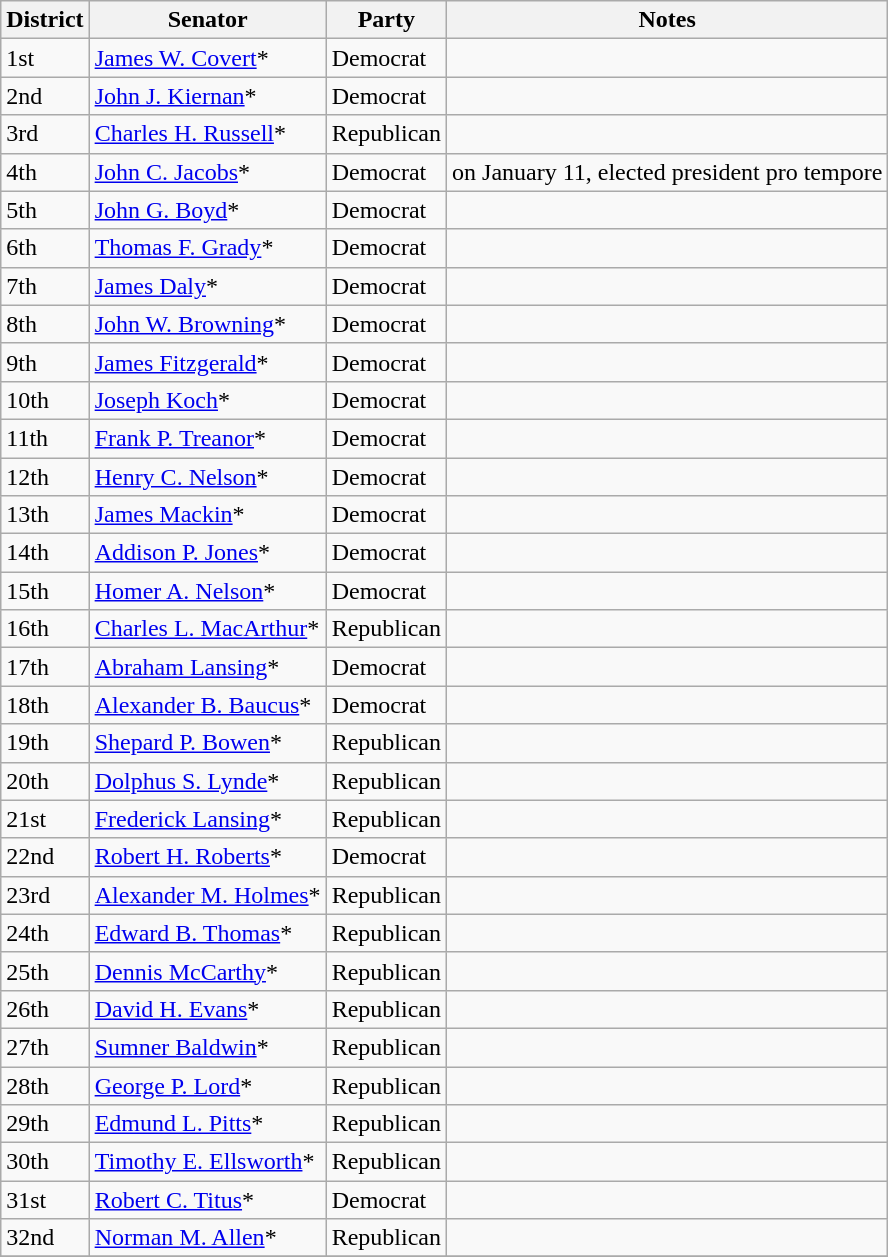<table class=wikitable>
<tr>
<th>District</th>
<th>Senator</th>
<th>Party</th>
<th>Notes</th>
</tr>
<tr>
<td>1st</td>
<td><a href='#'>James W. Covert</a>*</td>
<td>Democrat</td>
<td></td>
</tr>
<tr>
<td>2nd</td>
<td><a href='#'>John J. Kiernan</a>*</td>
<td>Democrat</td>
<td></td>
</tr>
<tr>
<td>3rd</td>
<td><a href='#'>Charles H. Russell</a>*</td>
<td>Republican</td>
<td></td>
</tr>
<tr>
<td>4th</td>
<td><a href='#'>John C. Jacobs</a>*</td>
<td>Democrat</td>
<td>on January 11, elected president pro tempore</td>
</tr>
<tr>
<td>5th</td>
<td><a href='#'>John G. Boyd</a>*</td>
<td>Democrat</td>
<td></td>
</tr>
<tr>
<td>6th</td>
<td><a href='#'>Thomas F. Grady</a>*</td>
<td>Democrat</td>
<td></td>
</tr>
<tr>
<td>7th</td>
<td><a href='#'>James Daly</a>*</td>
<td>Democrat</td>
<td></td>
</tr>
<tr>
<td>8th</td>
<td><a href='#'>John W. Browning</a>*</td>
<td>Democrat</td>
<td></td>
</tr>
<tr>
<td>9th</td>
<td><a href='#'>James Fitzgerald</a>*</td>
<td>Democrat</td>
<td></td>
</tr>
<tr>
<td>10th</td>
<td><a href='#'>Joseph Koch</a>*</td>
<td>Democrat</td>
<td></td>
</tr>
<tr>
<td>11th</td>
<td><a href='#'>Frank P. Treanor</a>*</td>
<td>Democrat</td>
<td></td>
</tr>
<tr>
<td>12th</td>
<td><a href='#'>Henry C. Nelson</a>*</td>
<td>Democrat</td>
<td></td>
</tr>
<tr>
<td>13th</td>
<td><a href='#'>James Mackin</a>*</td>
<td>Democrat</td>
<td></td>
</tr>
<tr>
<td>14th</td>
<td><a href='#'>Addison P. Jones</a>*</td>
<td>Democrat</td>
<td></td>
</tr>
<tr>
<td>15th</td>
<td><a href='#'>Homer A. Nelson</a>*</td>
<td>Democrat</td>
<td></td>
</tr>
<tr>
<td>16th</td>
<td><a href='#'>Charles L. MacArthur</a>*</td>
<td>Republican</td>
<td></td>
</tr>
<tr>
<td>17th</td>
<td><a href='#'>Abraham Lansing</a>*</td>
<td>Democrat</td>
<td></td>
</tr>
<tr>
<td>18th</td>
<td><a href='#'>Alexander B. Baucus</a>*</td>
<td>Democrat</td>
<td></td>
</tr>
<tr>
<td>19th</td>
<td><a href='#'>Shepard P. Bowen</a>*</td>
<td>Republican</td>
<td></td>
</tr>
<tr>
<td>20th</td>
<td><a href='#'>Dolphus S. Lynde</a>*</td>
<td>Republican</td>
<td></td>
</tr>
<tr>
<td>21st</td>
<td><a href='#'>Frederick Lansing</a>*</td>
<td>Republican</td>
<td></td>
</tr>
<tr>
<td>22nd</td>
<td><a href='#'>Robert H. Roberts</a>*</td>
<td>Democrat</td>
<td></td>
</tr>
<tr>
<td>23rd</td>
<td><a href='#'>Alexander M. Holmes</a>*</td>
<td>Republican</td>
<td></td>
</tr>
<tr>
<td>24th</td>
<td><a href='#'>Edward B. Thomas</a>*</td>
<td>Republican</td>
<td></td>
</tr>
<tr>
<td>25th</td>
<td><a href='#'>Dennis McCarthy</a>*</td>
<td>Republican</td>
<td></td>
</tr>
<tr>
<td>26th</td>
<td><a href='#'>David H. Evans</a>*</td>
<td>Republican</td>
<td></td>
</tr>
<tr>
<td>27th</td>
<td><a href='#'>Sumner Baldwin</a>*</td>
<td>Republican</td>
<td></td>
</tr>
<tr>
<td>28th</td>
<td><a href='#'>George P. Lord</a>*</td>
<td>Republican</td>
<td></td>
</tr>
<tr>
<td>29th</td>
<td><a href='#'>Edmund L. Pitts</a>*</td>
<td>Republican</td>
<td></td>
</tr>
<tr>
<td>30th</td>
<td><a href='#'>Timothy E. Ellsworth</a>*</td>
<td>Republican</td>
<td></td>
</tr>
<tr>
<td>31st</td>
<td><a href='#'>Robert C. Titus</a>*</td>
<td>Democrat</td>
<td></td>
</tr>
<tr>
<td>32nd</td>
<td><a href='#'>Norman M. Allen</a>*</td>
<td>Republican</td>
<td></td>
</tr>
<tr>
</tr>
</table>
